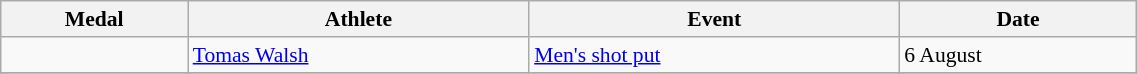<table class=wikitable style=font-size:90% width=60%>
<tr>
<th>Medal</th>
<th>Athlete</th>
<th>Event</th>
<th>Date</th>
</tr>
<tr>
<td></td>
<td><a href='#'>Tomas Walsh</a></td>
<td><a href='#'>Men's shot put</a></td>
<td>6 August</td>
</tr>
<tr>
</tr>
</table>
